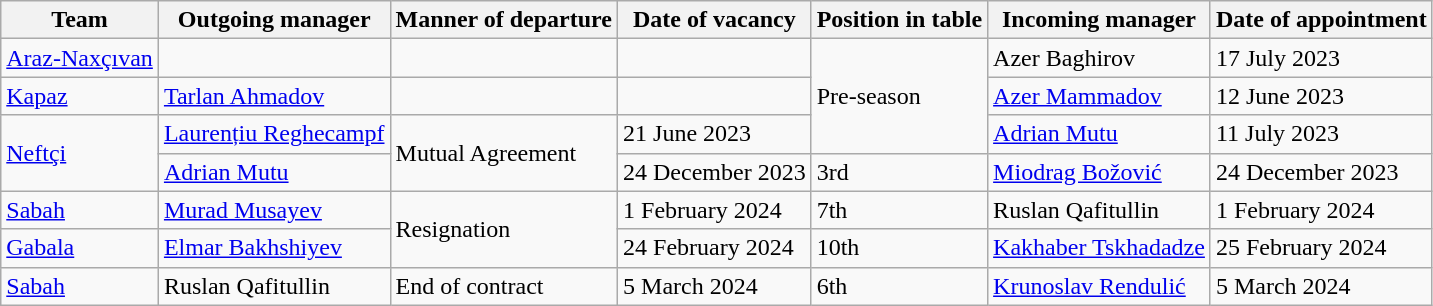<table class="wikitable">
<tr>
<th>Team</th>
<th>Outgoing manager</th>
<th>Manner of departure</th>
<th>Date of vacancy</th>
<th>Position in table</th>
<th>Incoming manager</th>
<th>Date of appointment</th>
</tr>
<tr>
<td><a href='#'>Araz-Naxçıvan</a></td>
<td></td>
<td></td>
<td></td>
<td rowspan="3">Pre-season</td>
<td> Azer Baghirov</td>
<td>17 July 2023</td>
</tr>
<tr>
<td><a href='#'>Kapaz</a></td>
<td> <a href='#'>Tarlan Ahmadov</a></td>
<td></td>
<td></td>
<td> <a href='#'>Azer Mammadov</a></td>
<td>12 June 2023</td>
</tr>
<tr>
<td rowspan="2"><a href='#'>Neftçi</a></td>
<td> <a href='#'>Laurențiu Reghecampf</a></td>
<td rowspan="2">Mutual Agreement</td>
<td>21 June 2023</td>
<td> <a href='#'>Adrian Mutu</a></td>
<td>11 July 2023</td>
</tr>
<tr>
<td> <a href='#'>Adrian Mutu</a></td>
<td>24 December 2023</td>
<td>3rd</td>
<td> <a href='#'>Miodrag Božović</a></td>
<td>24 December 2023</td>
</tr>
<tr>
<td><a href='#'>Sabah</a></td>
<td> <a href='#'>Murad Musayev</a></td>
<td rowspan="2">Resignation</td>
<td>1 February 2024</td>
<td>7th</td>
<td> Ruslan Qafitullin </td>
<td>1 February 2024</td>
</tr>
<tr>
<td><a href='#'>Gabala</a></td>
<td> <a href='#'>Elmar Bakhshiyev</a></td>
<td>24 February 2024</td>
<td>10th</td>
<td> <a href='#'>Kakhaber Tskhadadze</a></td>
<td>25 February 2024</td>
</tr>
<tr>
<td><a href='#'>Sabah</a></td>
<td> Ruslan Qafitullin </td>
<td>End of contract</td>
<td>5 March 2024</td>
<td>6th</td>
<td> <a href='#'>Krunoslav Rendulić</a></td>
<td>5 March 2024</td>
</tr>
</table>
